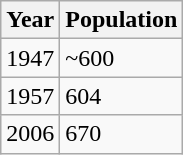<table class=wikitable>
<tr>
<th>Year</th>
<th>Population</th>
</tr>
<tr>
<td>1947</td>
<td>~600</td>
</tr>
<tr>
<td>1957</td>
<td>604</td>
</tr>
<tr>
<td>2006</td>
<td>670</td>
</tr>
</table>
